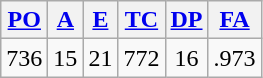<table class="wikitable">
<tr>
<th><a href='#'>PO</a></th>
<th><a href='#'>A</a></th>
<th><a href='#'>E</a></th>
<th><a href='#'>TC</a></th>
<th><a href='#'>DP</a></th>
<th><a href='#'>FA</a></th>
</tr>
<tr align=center>
<td>736</td>
<td>15</td>
<td>21</td>
<td>772</td>
<td>16</td>
<td>.973</td>
</tr>
</table>
